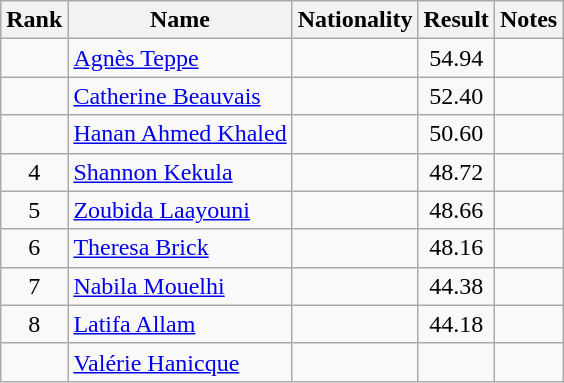<table class="wikitable sortable" style="text-align:center">
<tr>
<th>Rank</th>
<th>Name</th>
<th>Nationality</th>
<th>Result</th>
<th>Notes</th>
</tr>
<tr>
<td></td>
<td align=left><a href='#'>Agnès Teppe</a></td>
<td align=left></td>
<td>54.94</td>
<td></td>
</tr>
<tr>
<td></td>
<td align=left><a href='#'>Catherine Beauvais</a></td>
<td align=left></td>
<td>52.40</td>
<td></td>
</tr>
<tr>
<td></td>
<td align=left><a href='#'>Hanan Ahmed Khaled</a></td>
<td align=left></td>
<td>50.60</td>
<td></td>
</tr>
<tr>
<td>4</td>
<td align=left><a href='#'>Shannon Kekula</a></td>
<td align=left></td>
<td>48.72</td>
<td></td>
</tr>
<tr>
<td>5</td>
<td align=left><a href='#'>Zoubida Laayouni</a></td>
<td align=left></td>
<td>48.66</td>
<td></td>
</tr>
<tr>
<td>6</td>
<td align=left><a href='#'>Theresa Brick</a></td>
<td align=left></td>
<td>48.16</td>
<td></td>
</tr>
<tr>
<td>7</td>
<td align=left><a href='#'>Nabila Mouelhi</a></td>
<td align=left></td>
<td>44.38</td>
<td></td>
</tr>
<tr>
<td>8</td>
<td align=left><a href='#'>Latifa Allam</a></td>
<td align=left></td>
<td>44.18</td>
<td></td>
</tr>
<tr>
<td></td>
<td align=left><a href='#'>Valérie Hanicque</a></td>
<td align=left></td>
<td></td>
<td></td>
</tr>
</table>
